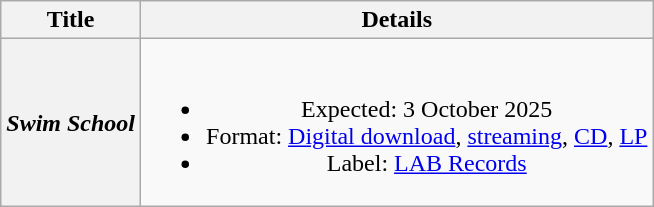<table class="wikitable plainrowheaders" style="text-align:center;">
<tr>
<th scope="col">Title</th>
<th scope="col">Details</th>
</tr>
<tr>
<th scope="row"><em>Swim School</em></th>
<td><br><ul><li>Expected: 3 October 2025</li><li>Format: <a href='#'>Digital download</a>, <a href='#'>streaming</a>, <a href='#'>CD</a>, <a href='#'>LP</a></li><li>Label: <a href='#'>LAB Records</a></li></ul></td>
</tr>
</table>
